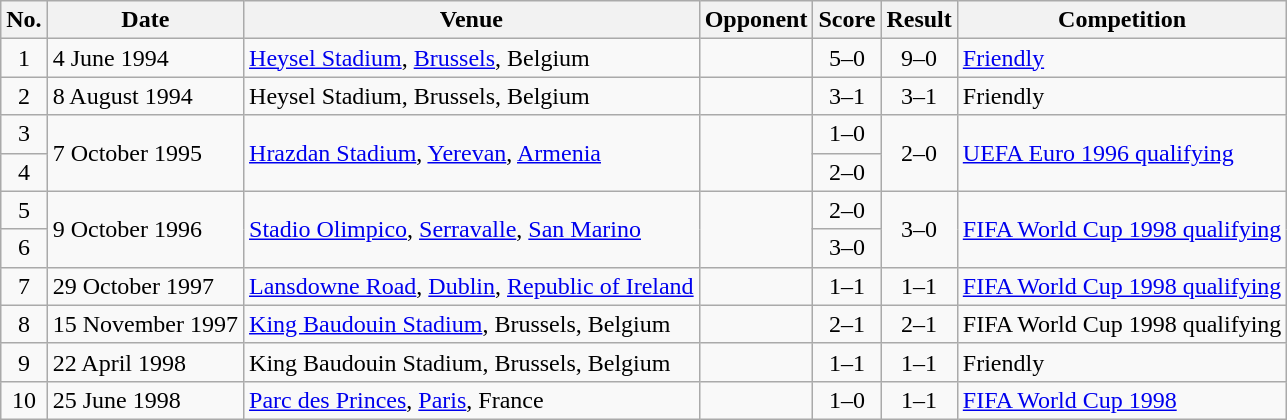<table class="wikitable sortable">
<tr>
<th scope="col">No.</th>
<th scope="col">Date</th>
<th scope="col">Venue</th>
<th scope="col">Opponent</th>
<th scope="col">Score</th>
<th scope="col">Result</th>
<th scope="col">Competition</th>
</tr>
<tr>
<td align="center">1</td>
<td>4 June 1994</td>
<td><a href='#'>Heysel Stadium</a>, <a href='#'>Brussels</a>, Belgium</td>
<td></td>
<td align="center">5–0</td>
<td align="center">9–0</td>
<td><a href='#'>Friendly</a></td>
</tr>
<tr>
<td align="center">2</td>
<td>8 August 1994</td>
<td>Heysel Stadium, Brussels, Belgium </td>
<td></td>
<td align="center">3–1</td>
<td align="center">3–1</td>
<td>Friendly</td>
</tr>
<tr>
<td align="center">3</td>
<td rowspan="2">7 October 1995</td>
<td rowspan="2"><a href='#'>Hrazdan Stadium</a>, <a href='#'>Yerevan</a>, <a href='#'>Armenia</a></td>
<td rowspan="2"></td>
<td align="center">1–0</td>
<td rowspan="2" style="text-align:center;">2–0</td>
<td rowspan="2"><a href='#'>UEFA Euro 1996 qualifying</a></td>
</tr>
<tr>
<td align="center">4</td>
<td align="center">2–0</td>
</tr>
<tr>
<td align="center">5</td>
<td rowspan="2">9 October 1996</td>
<td rowspan="2"><a href='#'>Stadio Olimpico</a>, <a href='#'>Serravalle</a>, <a href='#'>San Marino</a></td>
<td rowspan="2"></td>
<td align="center">2–0</td>
<td rowspan="2" style="text-align:center;">3–0</td>
<td rowspan="2"><a href='#'>FIFA World Cup 1998 qualifying</a></td>
</tr>
<tr>
<td align="center">6</td>
<td align="center">3–0</td>
</tr>
<tr>
<td align="center">7</td>
<td>29 October 1997</td>
<td><a href='#'>Lansdowne Road</a>, <a href='#'>Dublin</a>, <a href='#'>Republic of Ireland</a></td>
<td></td>
<td align="center">1–1</td>
<td align="center">1–1</td>
<td><a href='#'>FIFA World Cup 1998 qualifying</a></td>
</tr>
<tr>
<td align="center">8</td>
<td>15 November 1997</td>
<td><a href='#'>King Baudouin Stadium</a>, Brussels, Belgium</td>
<td></td>
<td align="center">2–1</td>
<td align="center">2–1</td>
<td>FIFA World Cup 1998 qualifying</td>
</tr>
<tr>
<td align="center">9</td>
<td>22 April 1998</td>
<td>King Baudouin Stadium, Brussels, Belgium</td>
<td></td>
<td align="center">1–1</td>
<td align="center">1–1</td>
<td>Friendly</td>
</tr>
<tr>
<td align="center">10</td>
<td>25 June 1998</td>
<td><a href='#'>Parc des Princes</a>, <a href='#'>Paris</a>, France</td>
<td></td>
<td align="center">1–0</td>
<td align="center">1–1</td>
<td><a href='#'>FIFA World Cup 1998</a></td>
</tr>
</table>
